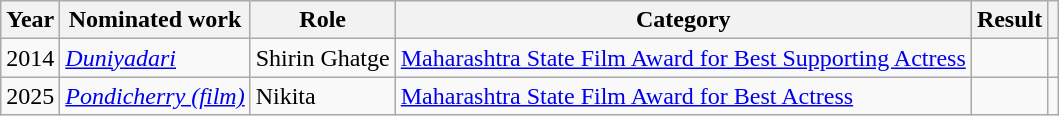<table class="wikitable">
<tr>
<th>Year</th>
<th>Nominated work</th>
<th>Role</th>
<th>Category</th>
<th>Result</th>
<th></th>
</tr>
<tr>
<td>2014</td>
<td><em><a href='#'>Duniyadari</a></em></td>
<td>Shirin Ghatge</td>
<td><a href='#'>Maharashtra State Film Award for Best Supporting Actress</a></td>
<td></td>
<td></td>
</tr>
<tr>
<td>2025</td>
<td><em><a href='#'>Pondicherry (film)</a></em></td>
<td>Nikita</td>
<td><a href='#'>Maharashtra State Film Award for Best Actress</a></td>
<td></td>
<td></td>
</tr>
</table>
